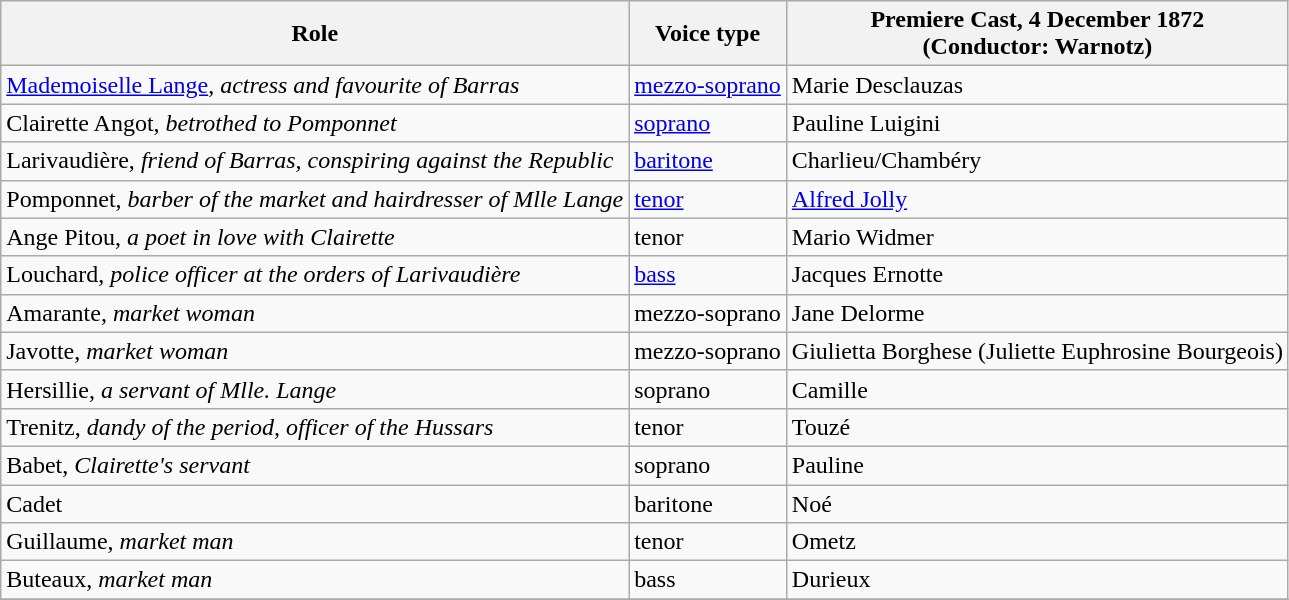<table class="wikitable">
<tr>
<th>Role</th>
<th>Voice type</th>
<th>Premiere Cast, 4 December 1872 <br>(Conductor: Warnotz)</th>
</tr>
<tr>
<td><a href='#'>Mademoiselle Lange</a>, <em>actress and favourite of Barras</em></td>
<td><a href='#'>mezzo-soprano</a></td>
<td>Marie Desclauzas</td>
</tr>
<tr>
<td>Clairette Angot, <em>betrothed to Pomponnet</em></td>
<td><a href='#'>soprano</a></td>
<td>Pauline Luigini</td>
</tr>
<tr>
<td>Larivaudière, <em>friend of Barras, conspiring against the Republic</em></td>
<td><a href='#'>baritone</a></td>
<td>Charlieu/Chambéry</td>
</tr>
<tr>
<td>Pomponnet, <em>barber of the market and hairdresser of Mlle Lange</em></td>
<td><a href='#'>tenor</a></td>
<td><a href='#'>Alfred Jolly</a></td>
</tr>
<tr>
<td>Ange Pitou, <em>a poet in love with Clairette</em></td>
<td>tenor</td>
<td>Mario Widmer</td>
</tr>
<tr>
<td>Louchard, <em>police officer at the orders of Larivaudière</em></td>
<td><a href='#'>bass</a></td>
<td>Jacques Ernotte</td>
</tr>
<tr>
<td>Amarante, <em>market woman</em></td>
<td>mezzo-soprano</td>
<td>Jane Delorme</td>
</tr>
<tr>
<td>Javotte, <em>market woman</em></td>
<td>mezzo-soprano</td>
<td>Giulietta Borghese (Juliette Euphrosine Bourgeois)</td>
</tr>
<tr>
<td>Hersillie, <em>a servant of Mlle. Lange</em></td>
<td>soprano</td>
<td>Camille</td>
</tr>
<tr>
<td>Trenitz, <em>dandy of the period, officer of the Hussars</em></td>
<td>tenor</td>
<td>Touzé</td>
</tr>
<tr>
<td>Babet, <em>Clairette's servant</em></td>
<td>soprano</td>
<td>Pauline</td>
</tr>
<tr>
<td>Cadet</td>
<td>baritone</td>
<td>Noé</td>
</tr>
<tr>
<td>Guillaume, <em>market man</em></td>
<td>tenor</td>
<td>Ometz</td>
</tr>
<tr>
<td>Buteaux, <em>market man</em></td>
<td>bass</td>
<td>Durieux</td>
</tr>
<tr>
</tr>
</table>
